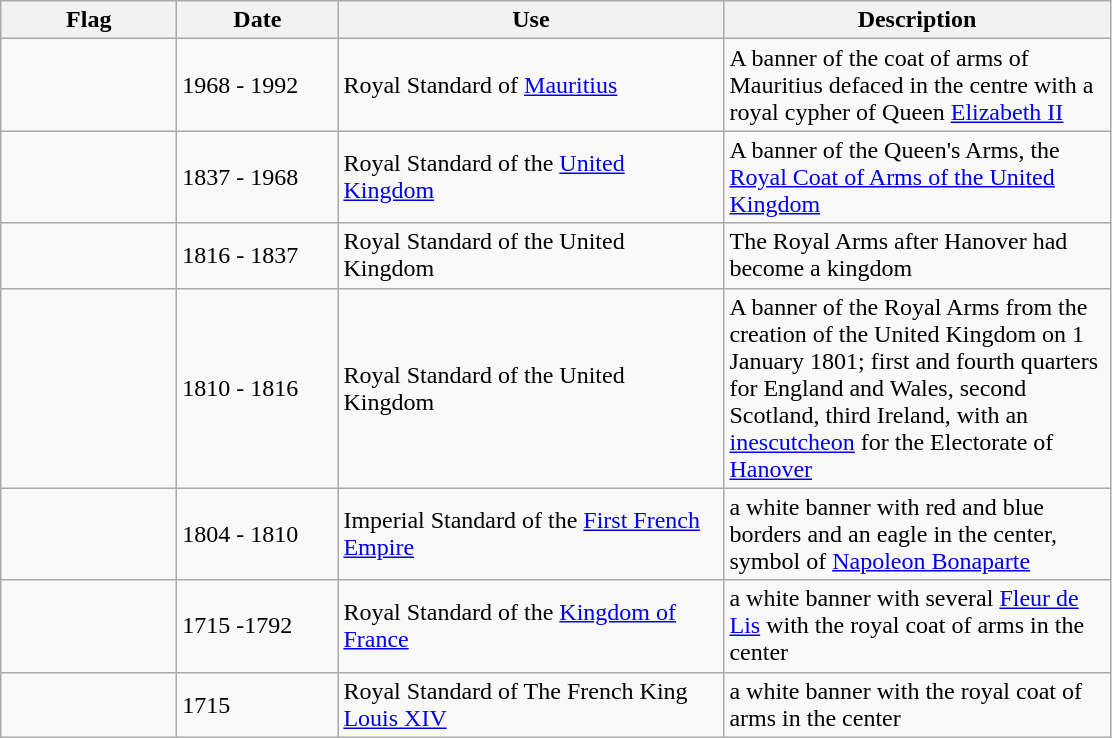<table class="wikitable">
<tr>
<th style="width:110px;">Flag</th>
<th style="width:100px;">Date</th>
<th style="width:250px;">Use</th>
<th style="width:250px;">Description</th>
</tr>
<tr>
<td></td>
<td>1968 - 1992</td>
<td>Royal Standard of <a href='#'>Mauritius</a></td>
<td>A banner of the coat of arms of Mauritius defaced in the centre with a royal cypher of Queen <a href='#'>Elizabeth II</a></td>
</tr>
<tr>
<td></td>
<td>1837 - 1968</td>
<td>Royal Standard of the <a href='#'>United Kingdom</a></td>
<td>A banner of the Queen's Arms, the <a href='#'>Royal Coat of Arms of the United Kingdom</a></td>
</tr>
<tr>
<td></td>
<td>1816 - 1837</td>
<td>Royal Standard of the United Kingdom</td>
<td>The Royal Arms after Hanover had become a kingdom</td>
</tr>
<tr>
<td></td>
<td>1810 - 1816</td>
<td>Royal Standard of the United Kingdom</td>
<td>A banner of the Royal Arms from the creation of the United Kingdom on 1 January 1801; first and fourth quarters for England and Wales, second Scotland, third Ireland, with an <a href='#'>inescutcheon</a> for the Electorate of <a href='#'>Hanover</a></td>
</tr>
<tr>
<td></td>
<td>1804 - 1810</td>
<td>Imperial Standard of the <a href='#'>First French Empire</a></td>
<td>a white banner with red and blue borders and an eagle in the center, symbol of <a href='#'>Napoleon Bonaparte</a></td>
</tr>
<tr>
<td></td>
<td>1715 -1792</td>
<td>Royal Standard of the <a href='#'>Kingdom of France</a></td>
<td>a white banner with several <a href='#'>Fleur de Lis</a> with the royal coat of arms in the center</td>
</tr>
<tr>
<td></td>
<td>1715</td>
<td>Royal Standard of The French King <a href='#'>Louis XIV</a></td>
<td>a white banner with the royal coat of arms in the center</td>
</tr>
</table>
